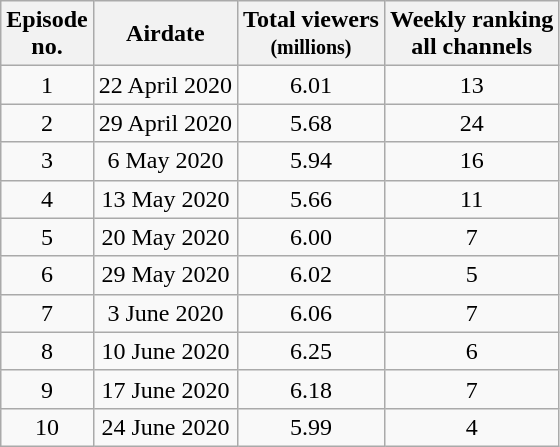<table class="wikitable" style="text-align:center;">
<tr>
<th>Episode<br>no.</th>
<th>Airdate</th>
<th>Total viewers<br><small>(millions)</small></th>
<th>Weekly ranking<br>all channels</th>
</tr>
<tr>
<td>1</td>
<td>22 April 2020</td>
<td>6.01</td>
<td>13</td>
</tr>
<tr>
<td>2</td>
<td>29 April 2020</td>
<td>5.68</td>
<td>24</td>
</tr>
<tr>
<td>3</td>
<td>6 May 2020</td>
<td>5.94</td>
<td>16</td>
</tr>
<tr>
<td>4</td>
<td>13 May 2020</td>
<td>5.66</td>
<td>11</td>
</tr>
<tr>
<td>5</td>
<td>20 May 2020</td>
<td>6.00</td>
<td>7</td>
</tr>
<tr>
<td>6</td>
<td>29 May 2020</td>
<td>6.02</td>
<td>5</td>
</tr>
<tr>
<td>7</td>
<td>3 June 2020</td>
<td>6.06</td>
<td>7</td>
</tr>
<tr>
<td>8</td>
<td>10 June 2020</td>
<td>6.25</td>
<td>6</td>
</tr>
<tr>
<td>9</td>
<td>17 June 2020</td>
<td>6.18</td>
<td>7</td>
</tr>
<tr>
<td>10</td>
<td>24 June 2020</td>
<td>5.99</td>
<td>4</td>
</tr>
</table>
